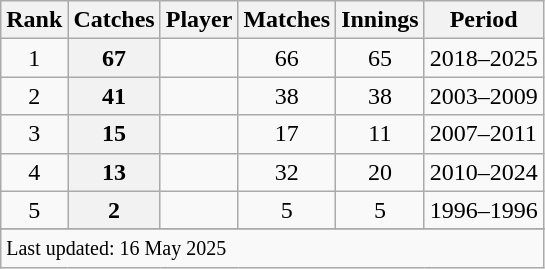<table class="wikitable plainrowheaders sortable">
<tr>
<th scope=col>Rank</th>
<th scope=col>Catches</th>
<th scope=col>Player</th>
<th scope=col>Matches</th>
<th scope=col>Innings</th>
<th scope=col>Period</th>
</tr>
<tr>
<td align="center">1</td>
<th scope="row" style="text-align:center;">67</th>
<td></td>
<td align="center">66</td>
<td align="center">65</td>
<td>2018–2025</td>
</tr>
<tr>
<td align="center">2</td>
<th scope="row" style="text-align:center;">41</th>
<td></td>
<td align="center">38</td>
<td align="center">38</td>
<td>2003–2009</td>
</tr>
<tr>
<td align=center>3</td>
<th scope=row style=text-align:center;>15</th>
<td></td>
<td align=center>17</td>
<td align=center>11</td>
<td>2007–2011</td>
</tr>
<tr>
<td align=center>4</td>
<th scope=row style=text-align:center;>13</th>
<td></td>
<td align=center>32</td>
<td align=center>20</td>
<td>2010–2024</td>
</tr>
<tr>
<td align=center>5</td>
<th scope=row style=text-align:center;>2</th>
<td></td>
<td align=center>5</td>
<td align=center>5</td>
<td>1996–1996</td>
</tr>
<tr>
</tr>
<tr class=sortbottom>
<td colspan=6><small>Last updated: 16 May 2025</small></td>
</tr>
</table>
